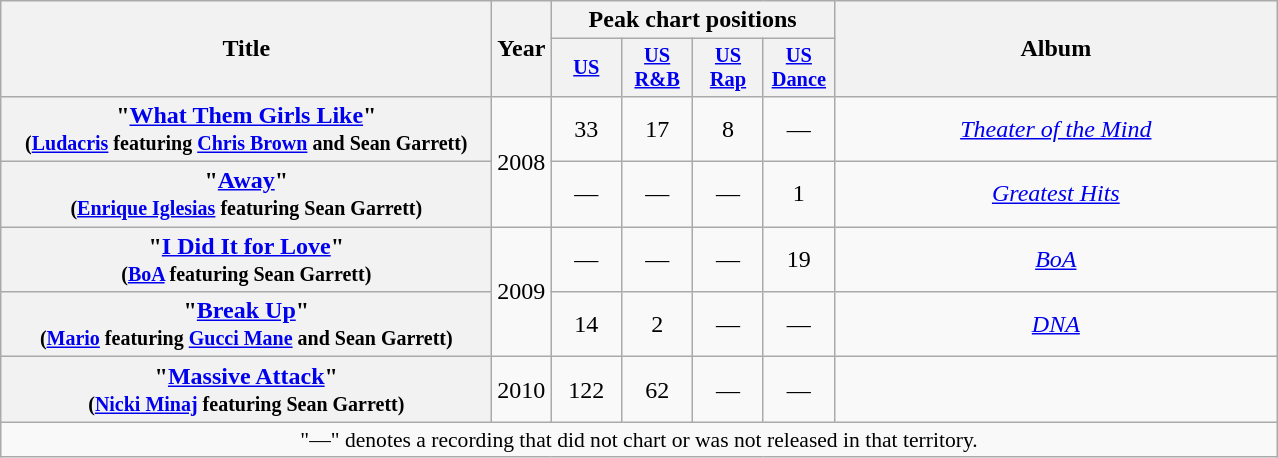<table class="wikitable plainrowheaders" style="text-align:center;" border="1">
<tr>
<th scope="col" rowspan="2" style="width:20em;">Title</th>
<th scope="col" rowspan="2">Year</th>
<th scope="col" colspan="4">Peak chart positions</th>
<th scope="col" rowspan="2" style="width:18em;">Album</th>
</tr>
<tr>
<th scope="col" style="width:3em; font-size:85%;"><a href='#'>US</a></th>
<th scope="col" style="width:3em; font-size:85%;"><a href='#'>US R&B</a></th>
<th scope="col" style="width:3em; font-size:85%;"><a href='#'>US Rap</a></th>
<th scope="col" style="width:3em; font-size:85%;"><a href='#'>US Dance</a></th>
</tr>
<tr>
<th scope="row">"<a href='#'>What Them Girls Like</a>"<br><small>(<a href='#'>Ludacris</a> featuring <a href='#'>Chris Brown</a> and Sean Garrett)</small></th>
<td rowspan="2">2008</td>
<td>33</td>
<td>17</td>
<td>8</td>
<td>—</td>
<td><em><a href='#'>Theater of the Mind</a></em></td>
</tr>
<tr>
<th scope="row">"<a href='#'>Away</a>"<br><small>(<a href='#'>Enrique Iglesias</a> featuring Sean Garrett)</small></th>
<td>—</td>
<td>—</td>
<td>—</td>
<td>1</td>
<td><em><a href='#'>Greatest Hits</a></em></td>
</tr>
<tr>
<th scope="row">"<a href='#'>I Did It for Love</a>"<br><small>(<a href='#'>BoA</a> featuring Sean Garrett)</small></th>
<td rowspan="2">2009</td>
<td>—</td>
<td>—</td>
<td>—</td>
<td>19</td>
<td><em><a href='#'>BoA</a></em></td>
</tr>
<tr>
<th scope="row">"<a href='#'>Break Up</a>"<br><small>(<a href='#'>Mario</a> featuring <a href='#'>Gucci Mane</a> and Sean Garrett)</small></th>
<td>14</td>
<td>2</td>
<td>—</td>
<td>—</td>
<td><em><a href='#'>DNA</a></em></td>
</tr>
<tr>
<th scope="row">"<a href='#'>Massive Attack</a>"<br><small>(<a href='#'>Nicki Minaj</a> featuring Sean Garrett)</small></th>
<td>2010</td>
<td>122</td>
<td>62</td>
<td>—</td>
<td>—</td>
<td></td>
</tr>
<tr>
<td colspan="7" style="font-size:90%">"—" denotes a recording that did not chart or was not released in that territory.</td>
</tr>
</table>
